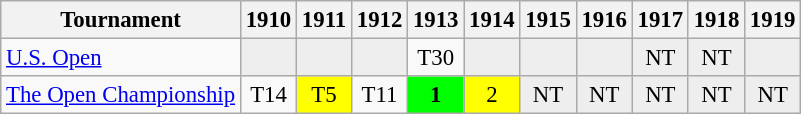<table class="wikitable" style="font-size:95%;text-align:center;">
<tr>
<th>Tournament</th>
<th>1910</th>
<th>1911</th>
<th>1912</th>
<th>1913</th>
<th>1914</th>
<th>1915</th>
<th>1916</th>
<th>1917</th>
<th>1918</th>
<th>1919</th>
</tr>
<tr>
<td align=left><a href='#'>U.S. Open</a></td>
<td style="background:#eeeeee;"></td>
<td style="background:#eeeeee;"></td>
<td style="background:#eeeeee;"></td>
<td>T30</td>
<td style="background:#eeeeee;"></td>
<td style="background:#eeeeee;"></td>
<td style="background:#eeeeee;"></td>
<td style="background:#eeeeee;">NT</td>
<td style="background:#eeeeee;">NT</td>
<td style="background:#eeeeee;"></td>
</tr>
<tr>
<td align=left><a href='#'>The Open Championship</a></td>
<td>T14</td>
<td style="background:yellow;">T5</td>
<td>T11</td>
<td style="background:lime;"><strong>1</strong></td>
<td style="background:yellow;">2</td>
<td style="background:#eeeeee;">NT</td>
<td style="background:#eeeeee;">NT</td>
<td style="background:#eeeeee;">NT</td>
<td style="background:#eeeeee;">NT</td>
<td style="background:#eeeeee;">NT</td>
</tr>
</table>
